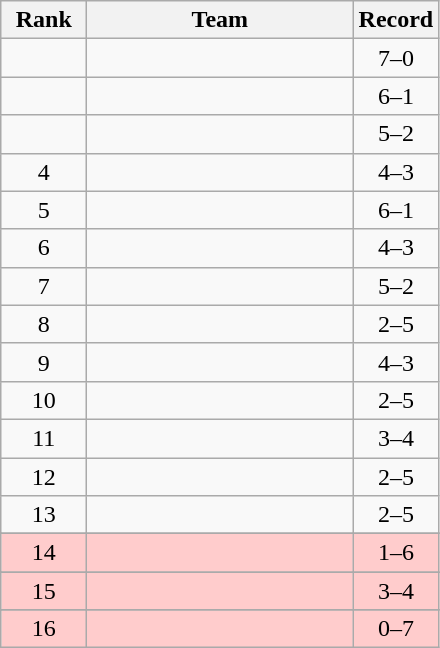<table class="wikitable" style="text-align: center">
<tr>
<th width=50>Rank</th>
<th width=170>Team</th>
<th width=50>Record</th>
</tr>
<tr>
<td></td>
<td align=left></td>
<td>7–0</td>
</tr>
<tr>
<td></td>
<td align=left></td>
<td>6–1</td>
</tr>
<tr>
<td></td>
<td align=left></td>
<td>5–2</td>
</tr>
<tr>
<td>4</td>
<td align=left></td>
<td>4–3</td>
</tr>
<tr>
<td>5</td>
<td align=left></td>
<td>6–1</td>
</tr>
<tr>
<td>6</td>
<td align=left></td>
<td>4–3</td>
</tr>
<tr>
<td>7</td>
<td align=left></td>
<td>5–2</td>
</tr>
<tr>
<td>8</td>
<td align=left></td>
<td>2–5</td>
</tr>
<tr>
<td>9</td>
<td align=left></td>
<td>4–3</td>
</tr>
<tr>
<td>10</td>
<td align=left></td>
<td>2–5</td>
</tr>
<tr>
<td>11</td>
<td align=left></td>
<td>3–4</td>
</tr>
<tr>
<td>12</td>
<td align=left></td>
<td>2–5</td>
</tr>
<tr>
<td>13</td>
<td align=left></td>
<td>2–5</td>
</tr>
<tr>
</tr>
<tr bgcolor=#ffcccc>
<td>14</td>
<td align=left></td>
<td>1–6</td>
</tr>
<tr>
</tr>
<tr bgcolor=#ffcccc>
<td>15</td>
<td align=left></td>
<td>3–4</td>
</tr>
<tr>
</tr>
<tr bgcolor=#ffcccc>
<td>16</td>
<td align=left></td>
<td>0–7</td>
</tr>
</table>
